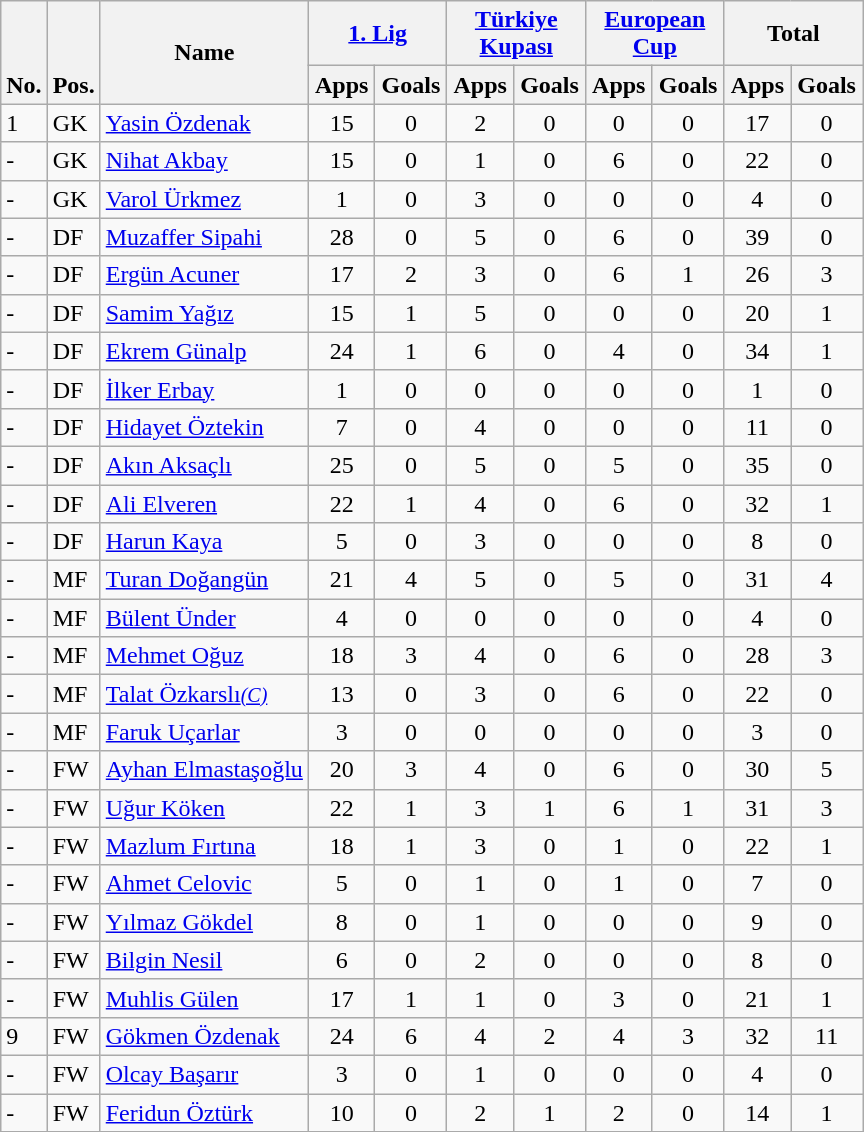<table class="wikitable" style="text-align:center">
<tr>
<th rowspan="2" valign="bottom">No.</th>
<th rowspan="2" valign="bottom">Pos.</th>
<th rowspan="2">Name</th>
<th colspan="2" width="85"><a href='#'>1. Lig</a></th>
<th colspan="2" width="85"><a href='#'>Türkiye Kupası</a></th>
<th colspan="2" width="85"><a href='#'>European Cup</a></th>
<th colspan="2" width="85">Total</th>
</tr>
<tr>
<th>Apps</th>
<th>Goals</th>
<th>Apps</th>
<th>Goals</th>
<th>Apps</th>
<th>Goals</th>
<th>Apps</th>
<th>Goals</th>
</tr>
<tr>
<td align="left">1</td>
<td align="left">GK</td>
<td align="left"> <a href='#'>Yasin Özdenak</a></td>
<td>15</td>
<td>0</td>
<td>2</td>
<td>0</td>
<td>0</td>
<td>0</td>
<td>17</td>
<td>0</td>
</tr>
<tr>
<td align="left">-</td>
<td align="left">GK</td>
<td align="left"> <a href='#'>Nihat Akbay</a></td>
<td>15</td>
<td>0</td>
<td>1</td>
<td>0</td>
<td>6</td>
<td>0</td>
<td>22</td>
<td>0</td>
</tr>
<tr>
<td align="left">-</td>
<td align="left">GK</td>
<td align="left"> <a href='#'>Varol Ürkmez</a></td>
<td>1</td>
<td>0</td>
<td>3</td>
<td>0</td>
<td>0</td>
<td>0</td>
<td>4</td>
<td>0</td>
</tr>
<tr>
<td align="left">-</td>
<td align="left">DF</td>
<td align="left"> <a href='#'>Muzaffer Sipahi</a></td>
<td>28</td>
<td>0</td>
<td>5</td>
<td>0</td>
<td>6</td>
<td>0</td>
<td>39</td>
<td>0</td>
</tr>
<tr>
<td align="left">-</td>
<td align="left">DF</td>
<td align="left"> <a href='#'>Ergün Acuner</a></td>
<td>17</td>
<td>2</td>
<td>3</td>
<td>0</td>
<td>6</td>
<td>1</td>
<td>26</td>
<td>3</td>
</tr>
<tr>
<td align="left">-</td>
<td align="left">DF</td>
<td align="left"> <a href='#'>Samim Yağız</a></td>
<td>15</td>
<td>1</td>
<td>5</td>
<td>0</td>
<td>0</td>
<td>0</td>
<td>20</td>
<td>1</td>
</tr>
<tr>
<td align="left">-</td>
<td align="left">DF</td>
<td align="left"> <a href='#'>Ekrem Günalp</a></td>
<td>24</td>
<td>1</td>
<td>6</td>
<td>0</td>
<td>4</td>
<td>0</td>
<td>34</td>
<td>1</td>
</tr>
<tr>
<td align="left">-</td>
<td align="left">DF</td>
<td align="left"> <a href='#'>İlker Erbay</a></td>
<td>1</td>
<td>0</td>
<td>0</td>
<td>0</td>
<td>0</td>
<td>0</td>
<td>1</td>
<td>0</td>
</tr>
<tr>
<td align="left">-</td>
<td align="left">DF</td>
<td align="left"> <a href='#'>Hidayet Öztekin</a></td>
<td>7</td>
<td>0</td>
<td>4</td>
<td>0</td>
<td>0</td>
<td>0</td>
<td>11</td>
<td>0</td>
</tr>
<tr>
<td align="left">-</td>
<td align="left">DF</td>
<td align="left"> <a href='#'>Akın Aksaçlı</a></td>
<td>25</td>
<td>0</td>
<td>5</td>
<td>0</td>
<td>5</td>
<td>0</td>
<td>35</td>
<td>0</td>
</tr>
<tr>
<td align="left">-</td>
<td align="left">DF</td>
<td align="left"> <a href='#'>Ali Elveren</a></td>
<td>22</td>
<td>1</td>
<td>4</td>
<td>0</td>
<td>6</td>
<td>0</td>
<td>32</td>
<td>1</td>
</tr>
<tr>
<td align="left">-</td>
<td align="left">DF</td>
<td align="left"> <a href='#'>Harun Kaya</a></td>
<td>5</td>
<td>0</td>
<td>3</td>
<td>0</td>
<td>0</td>
<td>0</td>
<td>8</td>
<td>0</td>
</tr>
<tr>
<td align="left">-</td>
<td align="left">MF</td>
<td align="left"> <a href='#'>Turan Doğangün</a></td>
<td>21</td>
<td>4</td>
<td>5</td>
<td>0</td>
<td>5</td>
<td>0</td>
<td>31</td>
<td>4</td>
</tr>
<tr>
<td align="left">-</td>
<td align="left">MF</td>
<td align="left"> <a href='#'>Bülent Ünder</a></td>
<td>4</td>
<td>0</td>
<td>0</td>
<td>0</td>
<td>0</td>
<td>0</td>
<td>4</td>
<td>0</td>
</tr>
<tr>
<td align="left">-</td>
<td align="left">MF</td>
<td align="left"> <a href='#'>Mehmet Oğuz</a></td>
<td>18</td>
<td>3</td>
<td>4</td>
<td>0</td>
<td>6</td>
<td>0</td>
<td>28</td>
<td>3</td>
</tr>
<tr>
<td align="left">-</td>
<td align="left">MF</td>
<td align="left"> <a href='#'>Talat Özkarslı</a><small><em><a href='#'>(C)</a></em></small></td>
<td>13</td>
<td>0</td>
<td>3</td>
<td>0</td>
<td>6</td>
<td>0</td>
<td>22</td>
<td>0</td>
</tr>
<tr>
<td align="left">-</td>
<td align="left">MF</td>
<td align="left"> <a href='#'>Faruk Uçarlar</a></td>
<td>3</td>
<td>0</td>
<td>0</td>
<td>0</td>
<td>0</td>
<td>0</td>
<td>3</td>
<td>0</td>
</tr>
<tr>
<td align="left">-</td>
<td align="left">FW</td>
<td align="left"> <a href='#'>Ayhan Elmastaşoğlu</a></td>
<td>20</td>
<td>3</td>
<td>4</td>
<td>0</td>
<td>6</td>
<td>0</td>
<td>30</td>
<td>5</td>
</tr>
<tr>
<td align="left">-</td>
<td align="left">FW</td>
<td align="left"> <a href='#'>Uğur Köken</a></td>
<td>22</td>
<td>1</td>
<td>3</td>
<td>1</td>
<td>6</td>
<td>1</td>
<td>31</td>
<td>3</td>
</tr>
<tr>
<td align="left">-</td>
<td align="left">FW</td>
<td align="left"> <a href='#'>Mazlum Fırtına</a></td>
<td>18</td>
<td>1</td>
<td>3</td>
<td>0</td>
<td>1</td>
<td>0</td>
<td>22</td>
<td>1</td>
</tr>
<tr>
<td align="left">-</td>
<td align="left">FW</td>
<td align="left"> <a href='#'>Ahmet Celovic</a></td>
<td>5</td>
<td>0</td>
<td>1</td>
<td>0</td>
<td>1</td>
<td>0</td>
<td>7</td>
<td>0</td>
</tr>
<tr>
<td align="left">-</td>
<td align="left">FW</td>
<td align="left"> <a href='#'>Yılmaz Gökdel</a></td>
<td>8</td>
<td>0</td>
<td>1</td>
<td>0</td>
<td>0</td>
<td>0</td>
<td>9</td>
<td>0</td>
</tr>
<tr>
<td align="left">-</td>
<td align="left">FW</td>
<td align="left"> <a href='#'>Bilgin Nesil</a></td>
<td>6</td>
<td>0</td>
<td>2</td>
<td>0</td>
<td>0</td>
<td>0</td>
<td>8</td>
<td>0</td>
</tr>
<tr>
<td align="left">-</td>
<td align="left">FW</td>
<td align="left"> <a href='#'>Muhlis Gülen</a></td>
<td>17</td>
<td>1</td>
<td>1</td>
<td>0</td>
<td>3</td>
<td>0</td>
<td>21</td>
<td>1</td>
</tr>
<tr>
<td align="left">9</td>
<td align="left">FW</td>
<td align="left"> <a href='#'>Gökmen Özdenak</a></td>
<td>24</td>
<td>6</td>
<td>4</td>
<td>2</td>
<td>4</td>
<td>3</td>
<td>32</td>
<td>11</td>
</tr>
<tr>
<td align="left">-</td>
<td align="left">FW</td>
<td align="left"> <a href='#'>Olcay Başarır</a></td>
<td>3</td>
<td>0</td>
<td>1</td>
<td>0</td>
<td>0</td>
<td>0</td>
<td>4</td>
<td>0</td>
</tr>
<tr>
<td align="left">-</td>
<td align="left">FW</td>
<td align="left"> <a href='#'>Feridun Öztürk</a></td>
<td>10</td>
<td>0</td>
<td>2</td>
<td>1</td>
<td>2</td>
<td>0</td>
<td>14</td>
<td>1</td>
</tr>
<tr>
</tr>
</table>
